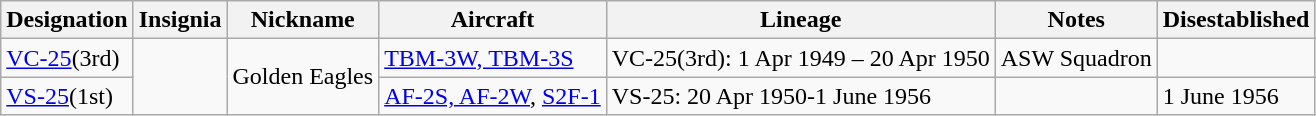<table class="wikitable">
<tr>
<th>Designation</th>
<th>Insignia</th>
<th>Nickname</th>
<th>Aircraft</th>
<th>Lineage</th>
<th>Notes</th>
<th>Disestablished</th>
</tr>
<tr>
<td><a href='#'>VC-25</a>(3rd)</td>
<td Rowspan="2"></td>
<td Rowspan="2">Golden Eagles</td>
<td><a href='#'>TBM-3W, TBM-3S</a></td>
<td style="white-space: nowrap;">VC-25(3rd): 1 Apr 1949 – 20 Apr 1950</td>
<td>ASW Squadron</td>
</tr>
<tr>
<td><a href='#'>VS-25</a>(1st)</td>
<td><a href='#'>AF-2S, AF-2W</a>, <a href='#'>S2F-1</a></td>
<td>VS-25: 20 Apr 1950-1 June 1956</td>
<td></td>
<td>1 June 1956</td>
</tr>
</table>
